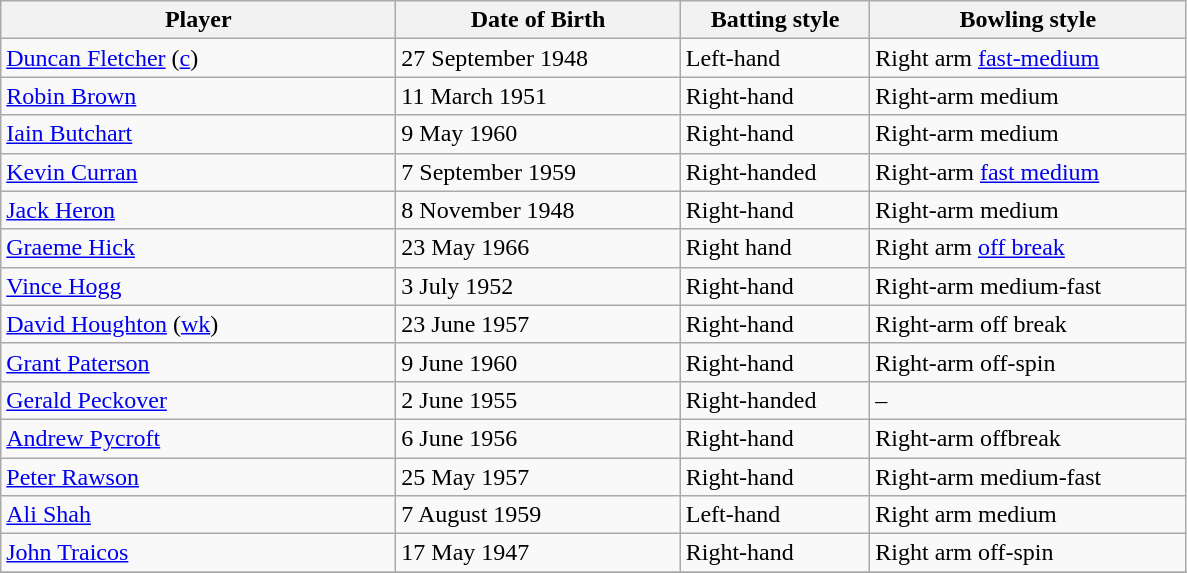<table class="wikitable">
<tr>
<th width="25%">Player</th>
<th width="18%">Date of Birth</th>
<th width="12%">Batting style</th>
<th width="20%">Bowling style</th>
</tr>
<tr>
<td><a href='#'>Duncan Fletcher</a> (<a href='#'>c</a>)</td>
<td>27 September 1948</td>
<td>Left-hand</td>
<td>Right arm <a href='#'>fast-medium</a></td>
</tr>
<tr>
<td><a href='#'>Robin Brown</a></td>
<td>11 March 1951</td>
<td>Right-hand</td>
<td>Right-arm medium</td>
</tr>
<tr>
<td><a href='#'>Iain Butchart</a></td>
<td>9 May 1960</td>
<td>Right-hand</td>
<td>Right-arm medium</td>
</tr>
<tr>
<td><a href='#'>Kevin Curran</a></td>
<td>7 September 1959</td>
<td>Right-handed</td>
<td>Right-arm <a href='#'>fast medium</a></td>
</tr>
<tr>
<td><a href='#'>Jack Heron</a></td>
<td>8 November 1948</td>
<td>Right-hand</td>
<td>Right-arm medium</td>
</tr>
<tr>
<td><a href='#'>Graeme Hick</a></td>
<td>23 May 1966</td>
<td>Right hand</td>
<td>Right arm <a href='#'>off break</a></td>
</tr>
<tr>
<td><a href='#'>Vince Hogg</a></td>
<td>3 July 1952</td>
<td>Right-hand</td>
<td>Right-arm medium-fast</td>
</tr>
<tr>
<td><a href='#'>David Houghton</a> (<a href='#'>wk</a>)</td>
<td>23 June 1957</td>
<td>Right-hand</td>
<td>Right-arm off break</td>
</tr>
<tr>
<td><a href='#'>Grant Paterson</a></td>
<td>9 June 1960</td>
<td>Right-hand</td>
<td>Right-arm off-spin</td>
</tr>
<tr>
<td><a href='#'>Gerald Peckover</a></td>
<td>2 June 1955</td>
<td>Right-handed</td>
<td>–</td>
</tr>
<tr>
<td><a href='#'>Andrew Pycroft</a></td>
<td>6 June 1956</td>
<td>Right-hand</td>
<td>Right-arm offbreak</td>
</tr>
<tr>
<td><a href='#'>Peter Rawson</a></td>
<td>25 May 1957</td>
<td>Right-hand</td>
<td>Right-arm medium-fast</td>
</tr>
<tr>
<td><a href='#'>Ali Shah</a></td>
<td>7 August 1959</td>
<td>Left-hand</td>
<td>Right arm medium</td>
</tr>
<tr>
<td><a href='#'>John Traicos</a></td>
<td>17 May 1947</td>
<td>Right-hand</td>
<td>Right arm off-spin</td>
</tr>
<tr>
</tr>
</table>
